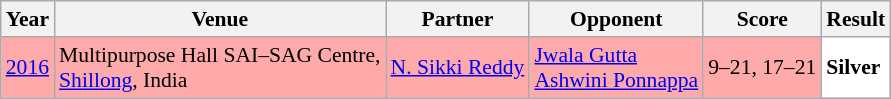<table class="sortable wikitable" style="font-size: 90%;">
<tr>
<th>Year</th>
<th>Venue</th>
<th>Partner</th>
<th>Opponent</th>
<th>Score</th>
<th>Result</th>
</tr>
<tr style="background:#FFAAAA">
<td align="center"><a href='#'>2016</a></td>
<td align="left">Multipurpose Hall SAI–SAG Centre,<br><a href='#'>Shillong</a>, India</td>
<td align="left"> <a href='#'>N. Sikki Reddy</a></td>
<td align="left"> <a href='#'>Jwala Gutta</a><br> <a href='#'>Ashwini Ponnappa</a></td>
<td align="left">9–21, 17–21</td>
<td style="text-align:left; background:white"> <strong>Silver</strong></td>
</tr>
</table>
